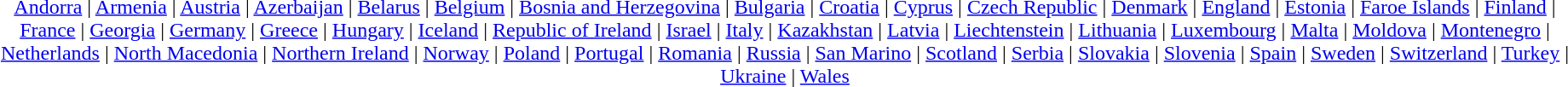<table class="toc" summary="Contents" style="text-align:center;" width="100%">
<tr>
<td></td>
<td rowspan="2"></td>
</tr>
<tr>
<td><a href='#'>Andorra</a> | <a href='#'>Armenia</a> | <a href='#'>Austria</a> | <a href='#'>Azerbaijan</a> | <a href='#'>Belarus</a> | <a href='#'>Belgium</a> | <a href='#'>Bosnia and Herzegovina</a> | <a href='#'>Bulgaria</a> | <a href='#'>Croatia</a> | <a href='#'>Cyprus</a> | <a href='#'>Czech Republic</a> | <a href='#'>Denmark</a> | <a href='#'>England</a> | <a href='#'>Estonia</a> | <a href='#'>Faroe Islands</a> | <a href='#'>Finland</a> | <a href='#'>France</a> | <a href='#'>Georgia</a> | <a href='#'>Germany</a> | <a href='#'>Greece</a> | <a href='#'>Hungary</a> | <a href='#'>Iceland</a> | <a href='#'>Republic of Ireland</a> | <a href='#'>Israel</a> | <a href='#'>Italy</a> | <a href='#'>Kazakhstan</a> | <a href='#'>Latvia</a> | <a href='#'>Liechtenstein</a> | <a href='#'>Lithuania</a> | <a href='#'>Luxembourg</a> | <a href='#'>Malta</a> | <a href='#'>Moldova</a> | <a href='#'>Montenegro</a> | <a href='#'>Netherlands</a> | <a href='#'>North Macedonia</a> | <a href='#'>Northern Ireland</a> | <a href='#'>Norway</a> | <a href='#'>Poland</a> | <a href='#'>Portugal</a> | <a href='#'>Romania</a> | <a href='#'>Russia</a> | <a href='#'>San Marino</a> | <a href='#'>Scotland</a> | <a href='#'>Serbia</a> | <a href='#'>Slovakia</a> | <a href='#'>Slovenia</a> | <a href='#'>Spain</a> | <a href='#'>Sweden</a> | <a href='#'>Switzerland</a> | <a href='#'>Turkey</a> | <a href='#'>Ukraine</a> | <a href='#'>Wales</a></td>
</tr>
</table>
